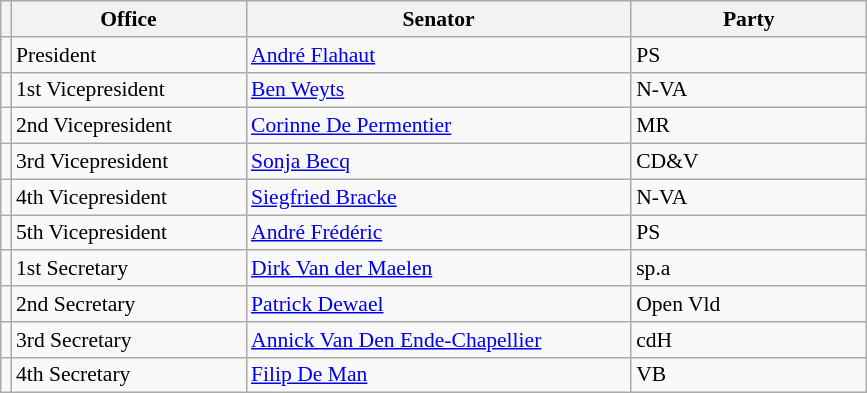<table class="sortable wikitable" style="text-align:left; font-size:90%">
<tr>
<th></th>
<th width="150">Office</th>
<th width="250">Senator</th>
<th width="150">Party</th>
</tr>
<tr>
<td></td>
<td>President</td>
<td align=left><a href='#'>André Flahaut</a></td>
<td>PS</td>
</tr>
<tr>
<td></td>
<td>1st Vicepresident</td>
<td align=left><a href='#'>Ben Weyts</a></td>
<td>N-VA</td>
</tr>
<tr>
<td></td>
<td>2nd Vicepresident</td>
<td align=left><a href='#'>Corinne De Permentier</a></td>
<td>MR</td>
</tr>
<tr>
<td></td>
<td>3rd Vicepresident</td>
<td align=left><a href='#'>Sonja Becq</a></td>
<td>CD&V</td>
</tr>
<tr>
<td></td>
<td>4th Vicepresident</td>
<td align=left><a href='#'>Siegfried Bracke</a></td>
<td>N-VA</td>
</tr>
<tr>
<td></td>
<td>5th Vicepresident</td>
<td align=left><a href='#'>André Frédéric</a></td>
<td>PS</td>
</tr>
<tr>
<td></td>
<td>1st Secretary</td>
<td align=left><a href='#'>Dirk Van der Maelen</a></td>
<td>sp.a</td>
</tr>
<tr>
<td></td>
<td>2nd Secretary</td>
<td align=left><a href='#'>Patrick Dewael</a></td>
<td>Open Vld</td>
</tr>
<tr>
<td></td>
<td>3rd Secretary</td>
<td align=left><a href='#'>Annick Van Den Ende-Chapellier</a></td>
<td>cdH</td>
</tr>
<tr>
<td></td>
<td>4th Secretary</td>
<td align=left><a href='#'>Filip De Man</a></td>
<td>VB</td>
</tr>
</table>
